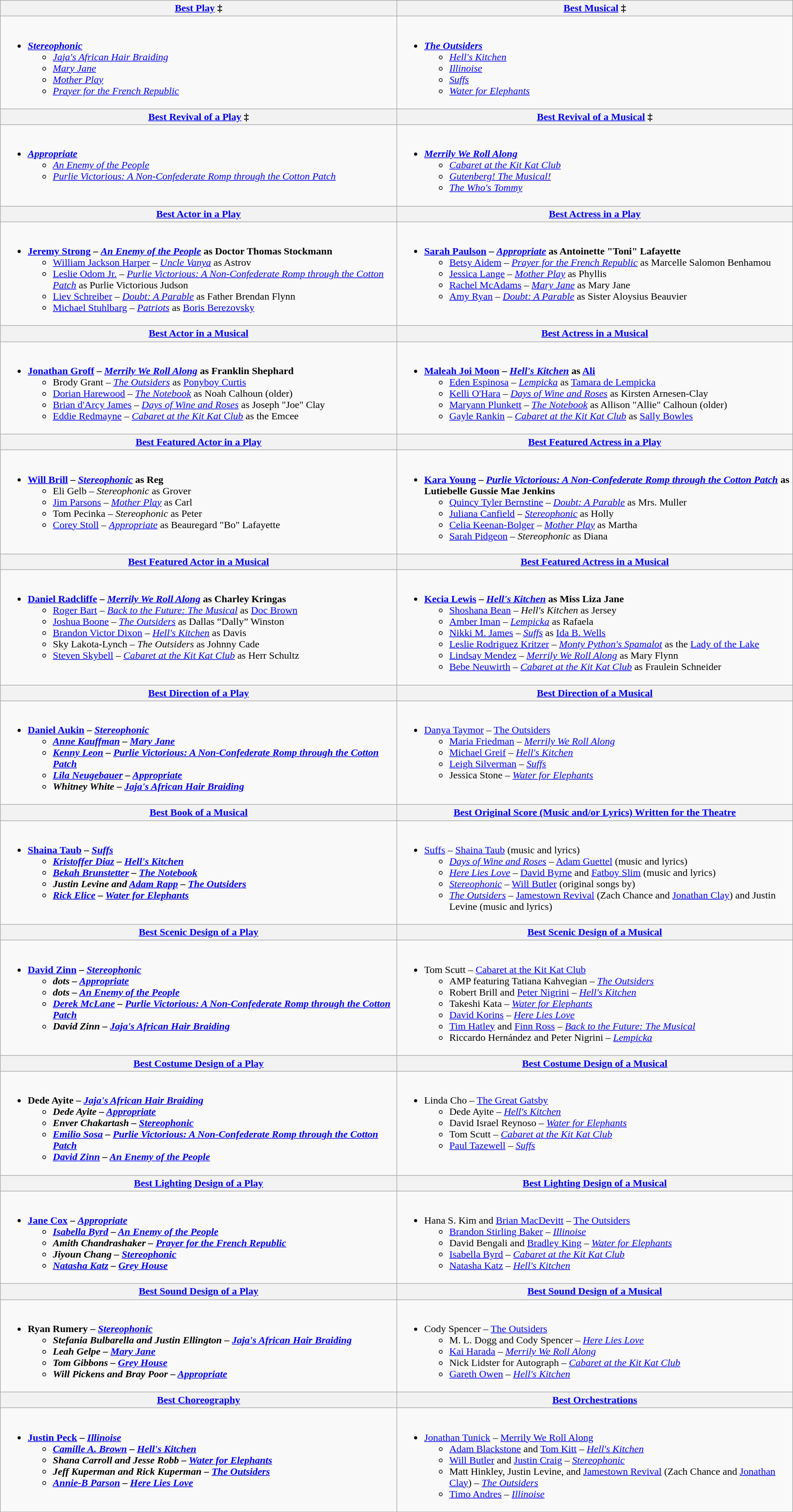<table class="wikitable" style="width:100%;">
<tr>
<th width:50%"><a href='#'>Best Play</a> ‡</th>
<th width:50%"><a href='#'>Best Musical</a> ‡</th>
</tr>
<tr>
<td valign="top"><br><ul><li><strong><em><a href='#'>Stereophonic</a></em></strong><ul><li><em><a href='#'>Jaja's African Hair Braiding</a></em></li><li><em><a href='#'>Mary Jane</a></em></li><li><em><a href='#'>Mother Play</a></em></li><li><em><a href='#'>Prayer for the French Republic</a></em></li></ul></li></ul></td>
<td valign="top"><br><ul><li><strong><a href='#'><em>The Outsiders</em></a></strong><ul><li><em><a href='#'>Hell's Kitchen</a></em></li><li><em><a href='#'>Illinoise</a></em></li><li><em><a href='#'>Suffs</a></em></li><li><em><a href='#'>Water for Elephants</a></em></li></ul></li></ul></td>
</tr>
<tr>
<th><a href='#'>Best Revival of a Play</a> ‡</th>
<th><a href='#'>Best Revival of a Musical</a> ‡</th>
</tr>
<tr>
<td valign="top"><br><ul><li><strong><em><a href='#'>Appropriate</a></em></strong><ul><li><em><a href='#'>An Enemy of the People</a></em></li><li><em><a href='#'>Purlie Victorious: A Non-Confederate Romp through the Cotton Patch</a></em></li></ul></li></ul></td>
<td valign="top"><br><ul><li><strong><em><a href='#'>Merrily We Roll Along</a></em></strong><ul><li><em><a href='#'>Cabaret at the Kit Kat Club</a></em></li><li><em><a href='#'>Gutenberg! The Musical!</a></em></li><li><em><a href='#'>The Who's Tommy</a></em></li></ul></li></ul></td>
</tr>
<tr>
<th><a href='#'>Best Actor in a Play</a></th>
<th><a href='#'>Best Actress in a Play</a></th>
</tr>
<tr>
<td valign="top"><br><ul><li><strong><a href='#'>Jeremy Strong</a> – <em><a href='#'>An Enemy of the People</a></em> as Doctor Thomas Stockmann</strong><ul><li><a href='#'>William Jackson Harper</a> – <em><a href='#'>Uncle Vanya</a></em> as Astrov</li><li><a href='#'>Leslie Odom Jr.</a> – <em><a href='#'>Purlie Victorious: A Non-Confederate Romp through the Cotton Patch</a></em> as Purlie Victorious Judson</li><li><a href='#'>Liev Schreiber</a> – <em><a href='#'>Doubt: A Parable</a></em> as Father Brendan Flynn</li><li><a href='#'>Michael Stuhlbarg</a> – <em><a href='#'>Patriots</a></em> as <a href='#'>Boris Berezovsky</a></li></ul></li></ul></td>
<td valign="top"><br><ul><li><strong><a href='#'>Sarah Paulson</a> – <em><a href='#'>Appropriate</a></em> as Antoinette "Toni" Lafayette</strong><ul><li><a href='#'>Betsy Aidem</a> – <em><a href='#'>Prayer for the French Republic</a></em> as Marcelle Salomon Benhamou</li><li><a href='#'>Jessica Lange</a> – <em><a href='#'>Mother Play</a></em> as Phyllis</li><li><a href='#'>Rachel McAdams</a> – <em><a href='#'>Mary Jane</a></em> as Mary Jane</li><li><a href='#'>Amy Ryan</a> – <em><a href='#'>Doubt: A Parable</a></em> as Sister Aloysius Beauvier</li></ul></li></ul></td>
</tr>
<tr>
<th><a href='#'>Best Actor in a Musical</a></th>
<th><a href='#'>Best Actress in a Musical</a></th>
</tr>
<tr>
<td valign="top"><br><ul><li><strong><a href='#'>Jonathan Groff</a> – <a href='#'><em>Merrily We Roll Along</em></a> as Franklin Shephard</strong><ul><li>Brody Grant – <em><a href='#'>The Outsiders</a></em> as <a href='#'>Ponyboy Curtis</a></li><li><a href='#'>Dorian Harewood</a> – <em><a href='#'>The Notebook</a></em> as Noah Calhoun (older)</li><li><a href='#'>Brian d'Arcy James</a> – <em><a href='#'>Days of Wine and Roses</a></em> as Joseph "Joe" Clay</li><li><a href='#'>Eddie Redmayne</a> – <em><a href='#'>Cabaret at the Kit Kat Club</a></em> as the Emcee</li></ul></li></ul></td>
<td valign="top"><br><ul><li><strong><a href='#'>Maleah Joi Moon</a> – <a href='#'><em>Hell's Kitchen</em></a> as <a href='#'>Ali</a></strong><ul><li><a href='#'>Eden Espinosa</a> – <em><a href='#'>Lempicka</a></em> as <a href='#'>Tamara de Lempicka</a></li><li><a href='#'>Kelli O'Hara</a> – <em><a href='#'>Days of Wine and Roses</a></em> as Kirsten Arnesen-Clay</li><li><a href='#'>Maryann Plunkett</a> – <em><a href='#'>The Notebook</a></em> as Allison "Allie" Calhoun (older)</li><li><a href='#'>Gayle Rankin</a> – <em><a href='#'>Cabaret at the Kit Kat Club</a></em> as <a href='#'>Sally Bowles</a></li></ul></li></ul></td>
</tr>
<tr>
<th><a href='#'>Best Featured Actor in a Play</a></th>
<th><a href='#'>Best Featured Actress in a Play</a></th>
</tr>
<tr>
<td valign="top"><br><ul><li><strong><a href='#'>Will Brill</a> – <em><a href='#'>Stereophonic</a></em> as Reg</strong><ul><li>Eli Gelb – <em>Stereophonic</em> as Grover</li><li><a href='#'>Jim Parsons</a> – <em><a href='#'>Mother Play</a></em> as Carl</li><li>Tom Pecinka – <em>Stereophonic</em> as Peter</li><li><a href='#'>Corey Stoll</a> – <em><a href='#'>Appropriate</a></em> as Beauregard "Bo" Lafayette</li></ul></li></ul></td>
<td valign="top"><br><ul><li><strong><a href='#'>Kara Young</a> – <em><a href='#'>Purlie Victorious: A Non-Confederate Romp through the Cotton Patch</a></em> as Lutiebelle Gussie Mae Jenkins</strong><ul><li><a href='#'>Quincy Tyler Bernstine</a> – <em><a href='#'>Doubt: A Parable</a></em> as Mrs. Muller</li><li><a href='#'>Juliana Canfield</a> – <em><a href='#'>Stereophonic</a></em> as Holly</li><li><a href='#'>Celia Keenan-Bolger</a> – <em><a href='#'>Mother Play</a></em> as Martha</li><li><a href='#'>Sarah Pidgeon</a> – <em>Stereophonic</em> as Diana</li></ul></li></ul></td>
</tr>
<tr>
<th><a href='#'>Best Featured Actor in a Musical</a></th>
<th><a href='#'>Best Featured Actress in a Musical</a></th>
</tr>
<tr>
<td valign="top"><br><ul><li><strong><a href='#'>Daniel Radcliffe</a> – <em><a href='#'>Merrily We Roll Along</a></em> as Charley Kringas</strong><ul><li><a href='#'>Roger Bart</a> – <em><a href='#'>Back to the Future: The Musical</a></em> as <a href='#'>Doc Brown</a></li><li><a href='#'>Joshua Boone</a> – <em><a href='#'>The Outsiders</a></em> as Dallas “Dally” Winston</li><li><a href='#'>Brandon Victor Dixon</a> – <em><a href='#'>Hell's Kitchen</a></em> as Davis</li><li>Sky Lakota-Lynch – <em>The Outsiders</em> as Johnny Cade</li><li><a href='#'>Steven Skybell</a> – <em><a href='#'>Cabaret at the Kit Kat Club</a></em> as Herr Schultz</li></ul></li></ul></td>
<td valign="top"><br><ul><li><strong><a href='#'>Kecia Lewis</a> – <em><a href='#'>Hell's Kitchen</a></em> as Miss Liza Jane</strong><ul><li><a href='#'>Shoshana Bean</a> – <em>Hell's Kitchen</em> as Jersey</li><li><a href='#'>Amber Iman</a> – <em><a href='#'>Lempicka</a></em> as Rafaela</li><li><a href='#'>Nikki M. James</a> – <em><a href='#'>Suffs</a></em> as <a href='#'>Ida B. Wells</a></li><li><a href='#'>Leslie Rodriguez Kritzer</a> – <em><a href='#'>Monty Python's Spamalot</a></em> as the <a href='#'>Lady of the Lake</a></li><li><a href='#'>Lindsay Mendez</a> – <em><a href='#'>Merrily We Roll Along</a></em> as Mary Flynn</li><li><a href='#'>Bebe Neuwirth</a> – <em><a href='#'>Cabaret at the Kit Kat Club</a></em> as Fraulein Schneider</li></ul></li></ul></td>
</tr>
<tr>
<th><a href='#'>Best Direction of a Play</a></th>
<th><a href='#'>Best Direction of a Musical</a></th>
</tr>
<tr>
<td valign="top"><br><ul><li><strong><a href='#'>Daniel Aukin</a> – <em><a href='#'>Stereophonic</a><strong><em><ul><li><a href='#'>Anne Kauffman</a> – </em><a href='#'>Mary Jane</a><em></li><li><a href='#'>Kenny Leon</a> – </em><a href='#'>Purlie Victorious: A Non-Confederate Romp through the Cotton Patch</a><em></li><li><a href='#'>Lila Neugebauer</a> – <a href='#'></em>Appropriate<em></a></li><li>Whitney White – </em><a href='#'>Jaja's African Hair Braiding</a><em></li></ul></li></ul></td>
<td valign="top"><br><ul><li></strong><a href='#'>Danya Taymor</a> – </em><a href='#'>The Outsiders</a></em></strong><ul><li><a href='#'>Maria Friedman</a> – <em><a href='#'>Merrily We Roll Along</a></em></li><li><a href='#'>Michael Greif</a> – <em><a href='#'>Hell's Kitchen</a></em></li><li><a href='#'>Leigh Silverman</a> – <em><a href='#'>Suffs</a></em></li><li>Jessica Stone  – <em><a href='#'>Water for Elephants</a></em></li></ul></li></ul></td>
</tr>
<tr>
<th><a href='#'>Best Book of a Musical</a></th>
<th><a href='#'>Best Original Score (Music and/or Lyrics) Written for the Theatre</a></th>
</tr>
<tr>
<td valign="top"><br><ul><li><strong><a href='#'>Shaina Taub</a> – <em><a href='#'>Suffs</a><strong><em><ul><li><a href='#'>Kristoffer Diaz</a> – </em><a href='#'>Hell's Kitchen</a><em></li><li><a href='#'>Bekah Brunstetter</a> – </em><a href='#'>The Notebook</a><em></li><li>Justin Levine and <a href='#'>Adam Rapp</a> – </em><a href='#'>The Outsiders</a><em></li><li><a href='#'>Rick Elice</a> – </em><a href='#'>Water for Elephants</a><em></li></ul></li></ul></td>
<td valign="top"><br><ul><li></em></strong><a href='#'>Suffs</a></em> – <a href='#'>Shaina Taub</a> (music and lyrics)</strong><ul><li><em><a href='#'>Days of Wine and Roses</a></em> – <a href='#'>Adam Guettel</a> (music and lyrics)</li><li><em><a href='#'>Here Lies Love</a></em> – <a href='#'>David Byrne</a> and <a href='#'>Fatboy Slim</a> (music and lyrics)</li><li><em><a href='#'>Stereophonic</a></em> – <a href='#'>Will Butler</a> (original songs by)</li><li><em><a href='#'>The Outsiders</a></em> – <a href='#'>Jamestown Revival</a> (Zach Chance and <a href='#'>Jonathan Clay</a>) and Justin Levine (music and lyrics)</li></ul></li></ul></td>
</tr>
<tr>
<th><a href='#'>Best Scenic Design of a Play</a></th>
<th><a href='#'>Best Scenic Design of a Musical</a></th>
</tr>
<tr>
<td valign="top"><br><ul><li><strong><a href='#'>David Zinn</a> – <em><a href='#'>Stereophonic</a><strong><em><ul><li>dots – </em><a href='#'>Appropriate</a><em></li><li>dots – </em><a href='#'>An Enemy of the People</a><em></li><li><a href='#'>Derek McLane</a> – </em><a href='#'>Purlie Victorious: A Non-Confederate Romp through the Cotton Patch</a><em></li><li>David Zinn – </em><a href='#'>Jaja's African Hair Braiding</a><em></li></ul></li></ul></td>
<td valign="top"><br><ul><li></strong>Tom Scutt – </em><a href='#'>Cabaret at the Kit Kat Club</a></em></strong><ul><li>AMP featuring Tatiana Kahvegian – <em><a href='#'>The Outsiders</a></em></li><li>Robert Brill and <a href='#'>Peter Nigrini</a> – <em><a href='#'>Hell's Kitchen</a></em></li><li>Takeshi Kata – <em><a href='#'>Water for Elephants</a></em></li><li><a href='#'>David Korins</a> – <em><a href='#'>Here Lies Love</a></em></li><li><a href='#'>Tim Hatley</a> and <a href='#'>Finn Ross</a> – <em><a href='#'>Back to the Future: The Musical</a></em></li><li>Riccardo Hernández and Peter Nigrini – <em><a href='#'>Lempicka</a></em></li></ul></li></ul></td>
</tr>
<tr>
<th><a href='#'>Best Costume Design of a Play</a></th>
<th><a href='#'>Best Costume Design of a Musical</a></th>
</tr>
<tr>
<td valign="top"><br><ul><li><strong>Dede Ayite – <em><a href='#'>Jaja's African Hair Braiding</a><strong><em><ul><li>Dede Ayite – </em><a href='#'>Appropriate</a><em></li><li>Enver Chakartash – </em><a href='#'>Stereophonic</a><em></li><li><a href='#'>Emilio Sosa</a> – </em><a href='#'>Purlie Victorious: A Non-Confederate Romp through the Cotton Patch</a><em></li><li><a href='#'>David Zinn</a> – </em><a href='#'>An Enemy of the People</a><em></li></ul></li></ul></td>
<td valign="top"><br><ul><li></strong>Linda Cho – </em><a href='#'>The Great Gatsby</a></em></strong><ul><li>Dede Ayite – <em><a href='#'>Hell's Kitchen</a></em></li><li>David Israel Reynoso – <em><a href='#'>Water for Elephants</a></em></li><li>Tom Scutt – <em><a href='#'>Cabaret at the Kit Kat Club</a></em></li><li><a href='#'>Paul Tazewell</a> – <em><a href='#'>Suffs</a></em></li></ul></li></ul></td>
</tr>
<tr>
<th><a href='#'>Best Lighting Design of a Play</a></th>
<th><a href='#'>Best Lighting Design of a Musical</a></th>
</tr>
<tr>
<td valign="top"><br><ul><li><strong><a href='#'>Jane Cox</a> – <em><a href='#'>Appropriate</a><strong><em><ul><li><a href='#'>Isabella Byrd</a> – </em><a href='#'>An Enemy of the People</a><em></li><li>Amith Chandrashaker – </em><a href='#'>Prayer for the French Republic</a><em></li><li>Jiyoun Chang – </em><a href='#'>Stereophonic</a><em></li><li><a href='#'>Natasha Katz</a> – </em><a href='#'>Grey House</a><em></li></ul></li></ul></td>
<td valign="top"><br><ul><li></strong>Hana S. Kim and <a href='#'>Brian MacDevitt</a> – </em><a href='#'>The Outsiders</a></em></strong><ul><li><a href='#'>Brandon Stirling Baker</a> – <em><a href='#'>Illinoise</a></em></li><li>David Bengali and <a href='#'>Bradley King</a> – <em><a href='#'>Water for Elephants</a></em></li><li><a href='#'>Isabella Byrd</a> – <em><a href='#'>Cabaret at the Kit Kat Club</a></em></li><li><a href='#'>Natasha Katz</a> – <em><a href='#'>Hell's Kitchen</a></em></li></ul></li></ul></td>
</tr>
<tr>
<th><a href='#'>Best Sound Design of a Play</a></th>
<th><a href='#'>Best Sound Design of a Musical</a></th>
</tr>
<tr>
<td valign="top"><br><ul><li><strong>Ryan Rumery – <em><a href='#'>Stereophonic</a><strong><em><ul><li>Stefania Bulbarella and Justin Ellington – </em><a href='#'>Jaja's African Hair Braiding</a><em></li><li>Leah Gelpe – </em><a href='#'>Mary Jane</a><em></li><li>Tom Gibbons – </em><a href='#'>Grey House</a><em></li><li>Will Pickens and Bray Poor – </em><a href='#'>Appropriate</a><em></li></ul></li></ul></td>
<td valign="top"><br><ul><li></strong>Cody Spencer – </em><a href='#'>The Outsiders</a></em></strong><ul><li>M. L. Dogg and Cody Spencer – <em><a href='#'>Here Lies Love</a></em></li><li><a href='#'>Kai Harada</a> – <em><a href='#'>Merrily We Roll Along</a></em></li><li>Nick Lidster for Autograph – <em><a href='#'>Cabaret at the Kit Kat Club</a></em></li><li><a href='#'>Gareth Owen</a> – <em><a href='#'>Hell's Kitchen</a></em></li></ul></li></ul></td>
</tr>
<tr>
<th><a href='#'>Best Choreography</a></th>
<th><a href='#'>Best Orchestrations</a></th>
</tr>
<tr>
<td valign="top"><br><ul><li><strong><a href='#'>Justin Peck</a> – <em><a href='#'>Illinoise</a><strong><em><ul><li><a href='#'>Camille A. Brown</a> – </em><a href='#'>Hell's Kitchen</a><em></li><li>Shana Carroll and Jesse Robb – </em><a href='#'>Water for Elephants</a><em></li><li>Jeff Kuperman and Rick Kuperman – </em><a href='#'>The Outsiders</a><em></li><li><a href='#'>Annie-B Parson</a> – </em><a href='#'>Here Lies Love</a><em></li></ul></li></ul></td>
<td valign="top"><br><ul><li></strong><a href='#'>Jonathan Tunick</a> – </em><a href='#'>Merrily We Roll Along</a></em></strong><ul><li><a href='#'>Adam Blackstone</a> and <a href='#'>Tom Kitt</a> – <em><a href='#'>Hell's Kitchen</a></em></li><li><a href='#'>Will Butler</a> and <a href='#'>Justin Craig</a> – <em><a href='#'>Stereophonic</a></em></li><li>Matt Hinkley, Justin Levine, and <a href='#'>Jamestown Revival</a> (Zach Chance and <a href='#'>Jonathan Clay</a>) – <em><a href='#'>The Outsiders</a></em></li><li><a href='#'>Timo Andres</a> – <em><a href='#'>Illinoise</a></em></li></ul></li></ul></td>
</tr>
</table>
